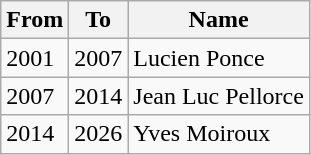<table class="wikitable">
<tr>
<th>From</th>
<th>To</th>
<th>Name</th>
</tr>
<tr>
<td>2001</td>
<td>2007</td>
<td>Lucien Ponce</td>
</tr>
<tr>
<td>2007</td>
<td>2014</td>
<td>Jean Luc Pellorce</td>
</tr>
<tr>
<td>2014</td>
<td>2026</td>
<td>Yves Moiroux</td>
</tr>
</table>
